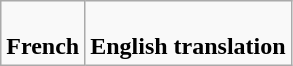<table class="wikitable">
<tr>
<td><br><strong>French</strong></td>
<td><br><strong>English translation</strong></td>
</tr>
</table>
